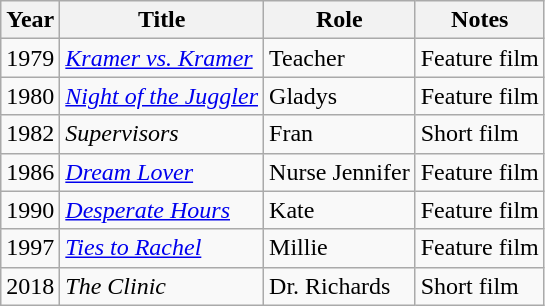<table class="wikitable">
<tr>
<th>Year</th>
<th>Title</th>
<th>Role</th>
<th>Notes</th>
</tr>
<tr>
<td>1979</td>
<td><em><a href='#'>Kramer vs. Kramer</a></em></td>
<td>Teacher</td>
<td>Feature film</td>
</tr>
<tr>
<td>1980</td>
<td><em><a href='#'>Night of the Juggler</a></em></td>
<td>Gladys</td>
<td>Feature film</td>
</tr>
<tr>
<td>1982</td>
<td><em>Supervisors</em></td>
<td>Fran</td>
<td>Short film</td>
</tr>
<tr>
<td>1986</td>
<td><em><a href='#'>Dream Lover</a></em></td>
<td>Nurse Jennifer</td>
<td>Feature film</td>
</tr>
<tr>
<td>1990</td>
<td><em><a href='#'>Desperate Hours</a></em></td>
<td>Kate</td>
<td>Feature film</td>
</tr>
<tr>
<td>1997</td>
<td><em><a href='#'>Ties to Rachel</a></em></td>
<td>Millie</td>
<td>Feature film</td>
</tr>
<tr>
<td>2018</td>
<td><em>The Clinic</em></td>
<td>Dr. Richards</td>
<td>Short film</td>
</tr>
</table>
